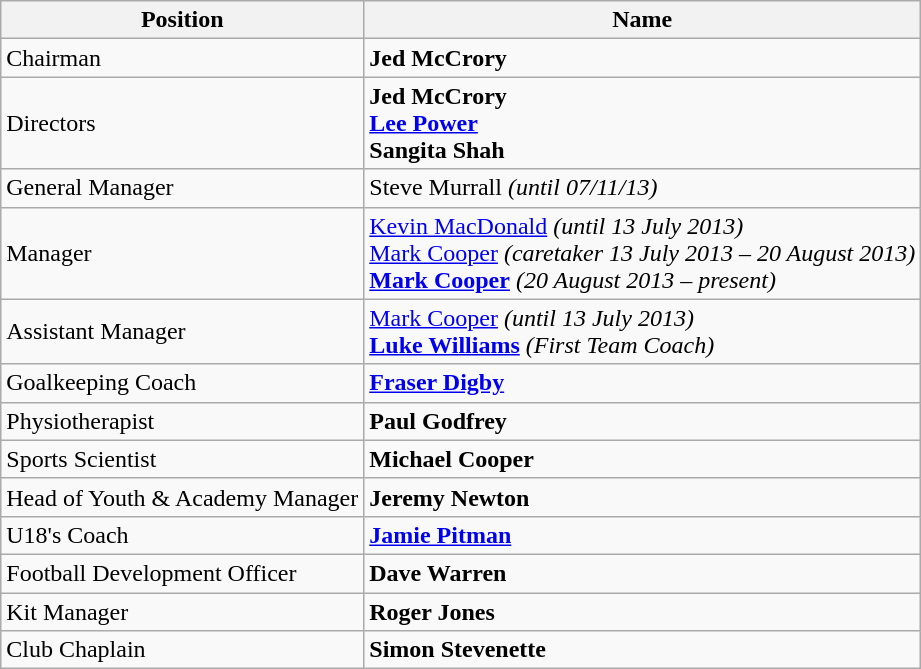<table class="wikitable">
<tr>
<th>Position</th>
<th>Name</th>
</tr>
<tr>
<td>Chairman</td>
<td> <strong>Jed McCrory</strong></td>
</tr>
<tr>
<td>Directors</td>
<td> <strong>Jed McCrory</strong><br> <strong><a href='#'>Lee Power</a></strong><br> <strong>Sangita Shah</strong></td>
</tr>
<tr>
<td>General Manager</td>
<td> Steve Murrall <em>(until 07/11/13)</em></td>
</tr>
<tr>
<td>Manager</td>
<td> <a href='#'>Kevin MacDonald</a> <em>(until 13 July 2013)</em><br> <a href='#'>Mark Cooper</a><em> (caretaker 13 July 2013 – 20 August 2013)</em><br> <strong><a href='#'>Mark Cooper</a></strong> <em>(20 August 2013 – present)</em></td>
</tr>
<tr>
<td>Assistant Manager</td>
<td> <a href='#'>Mark Cooper</a> <em>(until 13 July 2013)</em><br> <strong><a href='#'>Luke Williams</a></strong> <em>(First Team Coach)</em></td>
</tr>
<tr>
<td>Goalkeeping Coach</td>
<td> <strong><a href='#'>Fraser Digby</a></strong></td>
</tr>
<tr>
<td>Physiotherapist</td>
<td> <strong>Paul Godfrey</strong></td>
</tr>
<tr>
<td>Sports Scientist</td>
<td> <strong>Michael Cooper</strong></td>
</tr>
<tr>
<td>Head of Youth & Academy Manager</td>
<td> <strong>Jeremy Newton</strong></td>
</tr>
<tr>
<td>U18's Coach</td>
<td> <strong><a href='#'>Jamie Pitman</a></strong></td>
</tr>
<tr>
<td>Football Development Officer</td>
<td> <strong>Dave Warren</strong></td>
</tr>
<tr>
<td>Kit Manager</td>
<td> <strong>Roger Jones</strong></td>
</tr>
<tr>
<td>Club Chaplain</td>
<td> <strong>Simon Stevenette</strong></td>
</tr>
</table>
